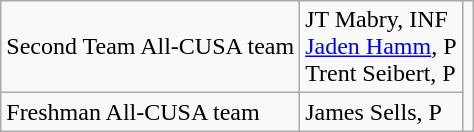<table class="wikitable">
<tr>
<td>Second Team All-CUSA team</td>
<td>JT Mabry, INF<br><a href='#'>Jaden Hamm</a>, P<br>Trent Seibert, P</td>
<td rowspan=2></td>
</tr>
<tr>
<td>Freshman All-CUSA team</td>
<td>James Sells, P</td>
</tr>
</table>
